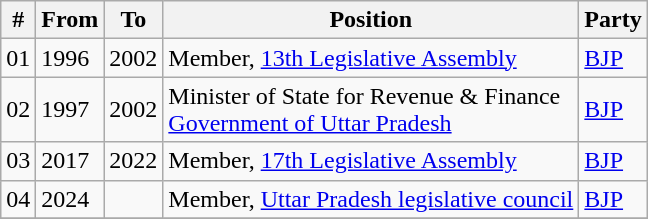<table class="wikitable sortable">
<tr>
<th>#</th>
<th>From</th>
<th>To</th>
<th>Position</th>
<th>Party</th>
</tr>
<tr>
<td>01</td>
<td>1996</td>
<td>2002</td>
<td>Member, <a href='#'>13th Legislative Assembly</a></td>
<td><a href='#'>BJP</a></td>
</tr>
<tr>
<td>02</td>
<td>1997</td>
<td>2002</td>
<td>Minister of State for Revenue & Finance<br><a href='#'>Government of Uttar Pradesh</a></td>
<td><a href='#'>BJP</a></td>
</tr>
<tr>
<td>03</td>
<td>2017</td>
<td>2022</td>
<td>Member, <a href='#'>17th Legislative Assembly</a></td>
<td><a href='#'>BJP</a></td>
</tr>
<tr>
<td>04</td>
<td>2024</td>
<td></td>
<td>Member, <a href='#'>Uttar Pradesh legislative council</a></td>
<td><a href='#'>BJP</a></td>
</tr>
<tr>
</tr>
</table>
